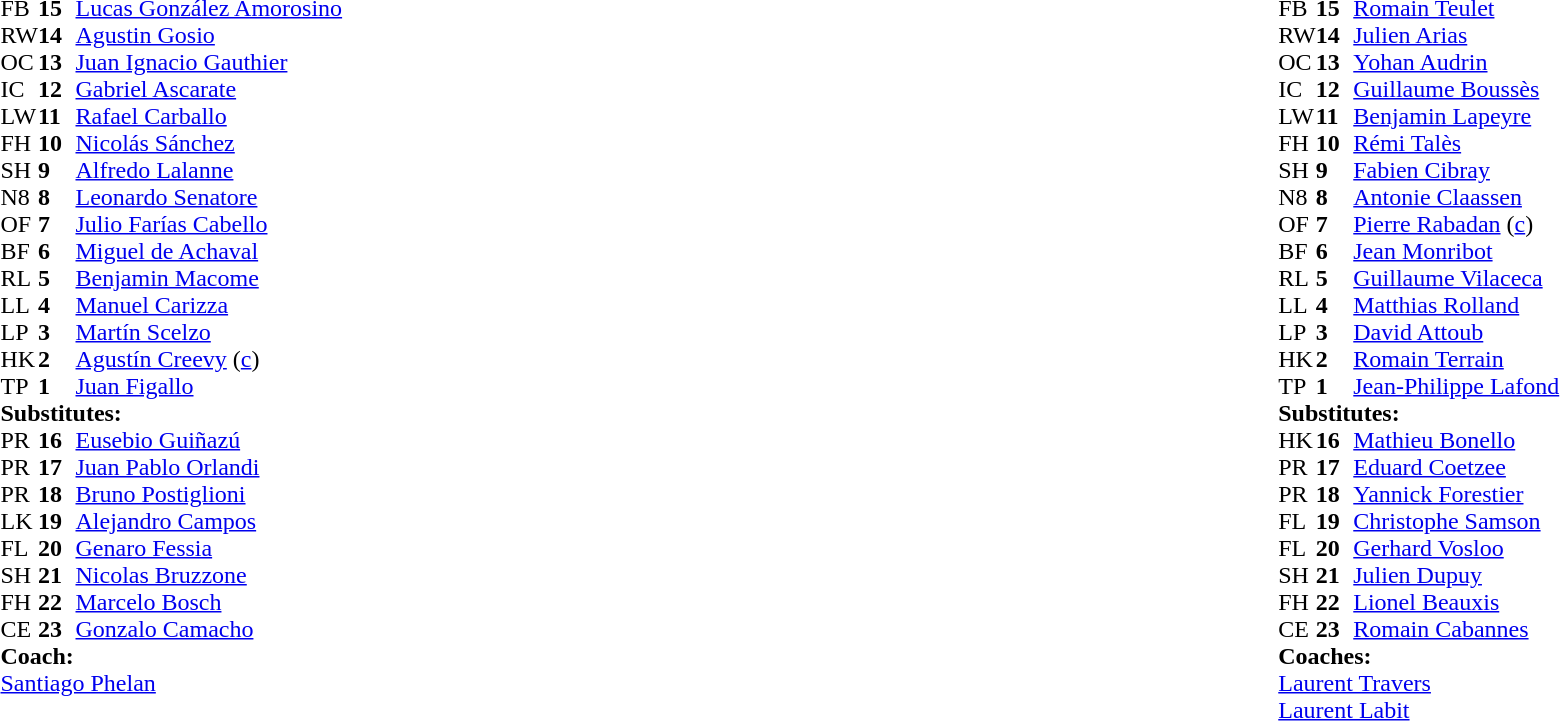<table style="width:100%">
<tr>
<td style="vertical-align:top;width:50%"><br><table cellspacing="0" cellpadding="0">
<tr>
<th width="25"></th>
<th width="25"></th>
</tr>
<tr>
<td>FB</td>
<td><strong>15</strong></td>
<td><a href='#'>Lucas González Amorosino</a></td>
</tr>
<tr>
<td>RW</td>
<td><strong>14</strong></td>
<td><a href='#'>Agustin Gosio</a></td>
</tr>
<tr>
<td>OC</td>
<td><strong>13</strong></td>
<td><a href='#'>Juan Ignacio Gauthier</a></td>
<td></td>
<td></td>
</tr>
<tr>
<td>IC</td>
<td><strong>12</strong></td>
<td><a href='#'>Gabriel Ascarate</a></td>
</tr>
<tr>
<td>LW</td>
<td><strong>11</strong></td>
<td><a href='#'>Rafael Carballo</a></td>
</tr>
<tr>
<td>FH</td>
<td><strong>10</strong></td>
<td><a href='#'>Nicolás Sánchez</a></td>
<td></td>
<td></td>
</tr>
<tr>
<td>SH</td>
<td><strong>9</strong></td>
<td><a href='#'>Alfredo Lalanne</a></td>
<td></td>
<td></td>
</tr>
<tr>
<td>N8</td>
<td><strong>8</strong></td>
<td><a href='#'>Leonardo Senatore</a></td>
</tr>
<tr>
<td>OF</td>
<td><strong>7</strong></td>
<td><a href='#'>Julio Farías Cabello</a></td>
</tr>
<tr>
<td>BF</td>
<td><strong>6</strong></td>
<td><a href='#'>Miguel de Achaval</a></td>
<td></td>
<td></td>
</tr>
<tr>
<td>RL</td>
<td><strong>5</strong></td>
<td><a href='#'>Benjamin Macome</a></td>
<td></td>
<td></td>
</tr>
<tr>
<td>LL</td>
<td><strong>4</strong></td>
<td><a href='#'>Manuel Carizza</a></td>
</tr>
<tr>
<td>LP</td>
<td><strong>3</strong></td>
<td><a href='#'>Martín Scelzo</a></td>
<td></td>
<td></td>
</tr>
<tr>
<td>HK</td>
<td><strong>2</strong></td>
<td><a href='#'>Agustín Creevy</a> (<a href='#'>c</a>)</td>
</tr>
<tr>
<td>TP</td>
<td><strong>1</strong></td>
<td><a href='#'>Juan Figallo</a></td>
<td></td>
<td></td>
</tr>
<tr>
<td colspan=3><strong>Substitutes:</strong></td>
</tr>
<tr>
<td>PR</td>
<td><strong>16</strong></td>
<td><a href='#'>Eusebio Guiñazú</a></td>
<td></td>
<td></td>
</tr>
<tr>
<td>PR</td>
<td><strong>17</strong></td>
<td><a href='#'>Juan Pablo Orlandi</a></td>
<td></td>
<td></td>
</tr>
<tr>
<td>PR</td>
<td><strong>18</strong></td>
<td><a href='#'>Bruno Postiglioni</a></td>
<td></td>
<td></td>
</tr>
<tr>
<td>LK</td>
<td><strong>19</strong></td>
<td><a href='#'>Alejandro Campos</a></td>
<td></td>
<td></td>
</tr>
<tr>
<td>FL</td>
<td><strong>20</strong></td>
<td><a href='#'>Genaro Fessia</a></td>
<td></td>
<td></td>
</tr>
<tr>
<td>SH</td>
<td><strong>21</strong></td>
<td><a href='#'>Nicolas Bruzzone</a></td>
<td></td>
<td></td>
</tr>
<tr>
<td>FH</td>
<td><strong>22</strong></td>
<td><a href='#'>Marcelo Bosch</a></td>
<td></td>
<td></td>
</tr>
<tr>
<td>CE</td>
<td><strong>23</strong></td>
<td><a href='#'>Gonzalo Camacho</a></td>
<td></td>
<td></td>
</tr>
<tr>
<td colspan="3"><strong>Coach:</strong></td>
</tr>
<tr>
<td colspan="4"> <a href='#'>Santiago Phelan</a></td>
</tr>
</table>
</td>
<td style="vertical-align:top"></td>
<td style="vertical-align:top;width:50%"><br><table cellspacing="0" cellpadding="0" style="margin:auto">
<tr>
<th width="25"></th>
<th width="25"></th>
</tr>
<tr>
<td>FB</td>
<td><strong>15</strong></td>
<td><a href='#'>Romain Teulet</a></td>
</tr>
<tr>
<td>RW</td>
<td><strong>14</strong></td>
<td><a href='#'>Julien Arias</a></td>
</tr>
<tr>
<td>OC</td>
<td><strong>13</strong></td>
<td><a href='#'>Yohan Audrin</a></td>
<td></td>
<td></td>
</tr>
<tr>
<td>IC</td>
<td><strong>12</strong></td>
<td><a href='#'>Guillaume Boussès</a></td>
</tr>
<tr>
<td>LW</td>
<td><strong>11</strong></td>
<td><a href='#'>Benjamin Lapeyre</a></td>
</tr>
<tr>
<td>FH</td>
<td><strong>10</strong></td>
<td><a href='#'>Rémi Talès</a></td>
<td></td>
<td></td>
</tr>
<tr>
<td>SH</td>
<td><strong>9</strong></td>
<td><a href='#'>Fabien Cibray</a></td>
<td></td>
<td></td>
</tr>
<tr>
<td>N8</td>
<td><strong>8</strong></td>
<td><a href='#'>Antonie Claassen</a></td>
</tr>
<tr>
<td>OF</td>
<td><strong>7</strong></td>
<td><a href='#'>Pierre Rabadan</a> (<a href='#'>c</a>)</td>
<td></td>
<td></td>
</tr>
<tr>
<td>BF</td>
<td><strong>6</strong></td>
<td><a href='#'>Jean Monribot</a></td>
</tr>
<tr>
<td>RL</td>
<td><strong>5</strong></td>
<td><a href='#'>Guillaume Vilaceca</a></td>
</tr>
<tr>
<td>LL</td>
<td><strong>4</strong></td>
<td><a href='#'>Matthias Rolland</a></td>
</tr>
<tr>
<td>LP</td>
<td><strong>3</strong></td>
<td><a href='#'>David Attoub</a></td>
<td></td>
<td></td>
</tr>
<tr>
<td>HK</td>
<td><strong>2</strong></td>
<td><a href='#'>Romain Terrain</a></td>
<td></td>
<td></td>
</tr>
<tr>
<td>TP</td>
<td><strong>1</strong></td>
<td><a href='#'>Jean-Philippe Lafond</a></td>
<td></td>
<td></td>
</tr>
<tr>
<td colspan=3><strong>Substitutes:</strong></td>
</tr>
<tr>
<td>HK</td>
<td><strong>16</strong></td>
<td><a href='#'>Mathieu Bonello</a></td>
<td></td>
<td></td>
</tr>
<tr>
<td>PR</td>
<td><strong>17</strong></td>
<td><a href='#'>Eduard Coetzee</a></td>
<td></td>
<td></td>
</tr>
<tr>
<td>PR</td>
<td><strong>18</strong></td>
<td><a href='#'>Yannick Forestier</a></td>
<td></td>
<td></td>
</tr>
<tr>
<td>FL</td>
<td><strong>19</strong></td>
<td><a href='#'>Christophe Samson</a></td>
<td></td>
<td></td>
</tr>
<tr>
<td>FL</td>
<td><strong>20</strong></td>
<td><a href='#'>Gerhard Vosloo</a></td>
<td></td>
<td></td>
</tr>
<tr>
<td>SH</td>
<td><strong>21</strong></td>
<td><a href='#'>Julien Dupuy</a></td>
<td></td>
<td></td>
</tr>
<tr>
<td>FH</td>
<td><strong>22</strong></td>
<td><a href='#'>Lionel Beauxis</a></td>
<td></td>
<td></td>
</tr>
<tr>
<td>CE</td>
<td><strong>23</strong></td>
<td><a href='#'>Romain Cabannes</a></td>
<td></td>
<td></td>
</tr>
<tr>
<td colspan="3"><strong>Coaches:</strong></td>
</tr>
<tr>
<td colspan="4"> <a href='#'>Laurent Travers</a><br> <a href='#'>Laurent Labit</a></td>
</tr>
</table>
</td>
</tr>
</table>
